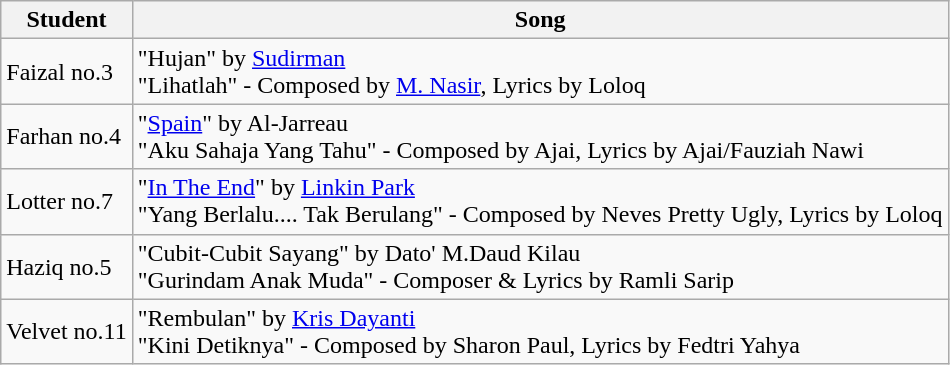<table class="wikitable">
<tr>
<th>Student</th>
<th>Song</th>
</tr>
<tr>
<td>Faizal no.3</td>
<td>"Hujan" by <a href='#'>Sudirman</a> <br> "Lihatlah" - Composed by <a href='#'>M. Nasir</a>, Lyrics by Loloq</td>
</tr>
<tr>
<td>Farhan no.4</td>
<td>"<a href='#'>Spain</a>" by Al-Jarreau <br> "Aku Sahaja Yang Tahu" - Composed by Ajai, Lyrics by Ajai/Fauziah Nawi</td>
</tr>
<tr>
<td>Lotter no.7</td>
<td>"<a href='#'>In The End</a>" by <a href='#'>Linkin Park</a> <br> "Yang Berlalu.... Tak Berulang" - Composed by Neves Pretty Ugly, Lyrics by Loloq</td>
</tr>
<tr>
<td>Haziq no.5</td>
<td>"Cubit-Cubit Sayang" by Dato' M.Daud Kilau <br> "Gurindam Anak Muda" - Composer & Lyrics by Ramli Sarip</td>
</tr>
<tr>
<td>Velvet no.11</td>
<td>"Rembulan" by <a href='#'>Kris Dayanti</a> <br> "Kini Detiknya" - Composed by Sharon Paul, Lyrics by Fedtri Yahya</td>
</tr>
</table>
